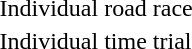<table>
<tr>
<td>Individual road race</td>
<td></td>
<td></td>
<td></td>
</tr>
<tr>
<td>Individual time trial</td>
<td></td>
<td></td>
<td></td>
</tr>
</table>
